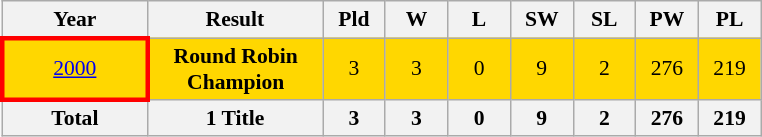<table class="wikitable" style="text-align: center;font-size:90%;">
<tr>
<th width=90>Year</th>
<th width=110>Result</th>
<th width=35>Pld</th>
<th width=35>W</th>
<th width=35>L</th>
<th width=35>SW</th>
<th width=35>SL</th>
<th width=35>PW</th>
<th width=35>PL</th>
</tr>
<tr bgcolor=gold>
<td style="border:3px solid red"> <a href='#'>2000</a></td>
<td><strong>Round Robin Champion</strong></td>
<td>3</td>
<td>3</td>
<td>0</td>
<td>9</td>
<td>2</td>
<td>276</td>
<td>219</td>
</tr>
<tr>
<th>Total</th>
<th>1 Title</th>
<th>3</th>
<th>3</th>
<th>0</th>
<th>9</th>
<th>2</th>
<th>276</th>
<th>219</th>
</tr>
</table>
